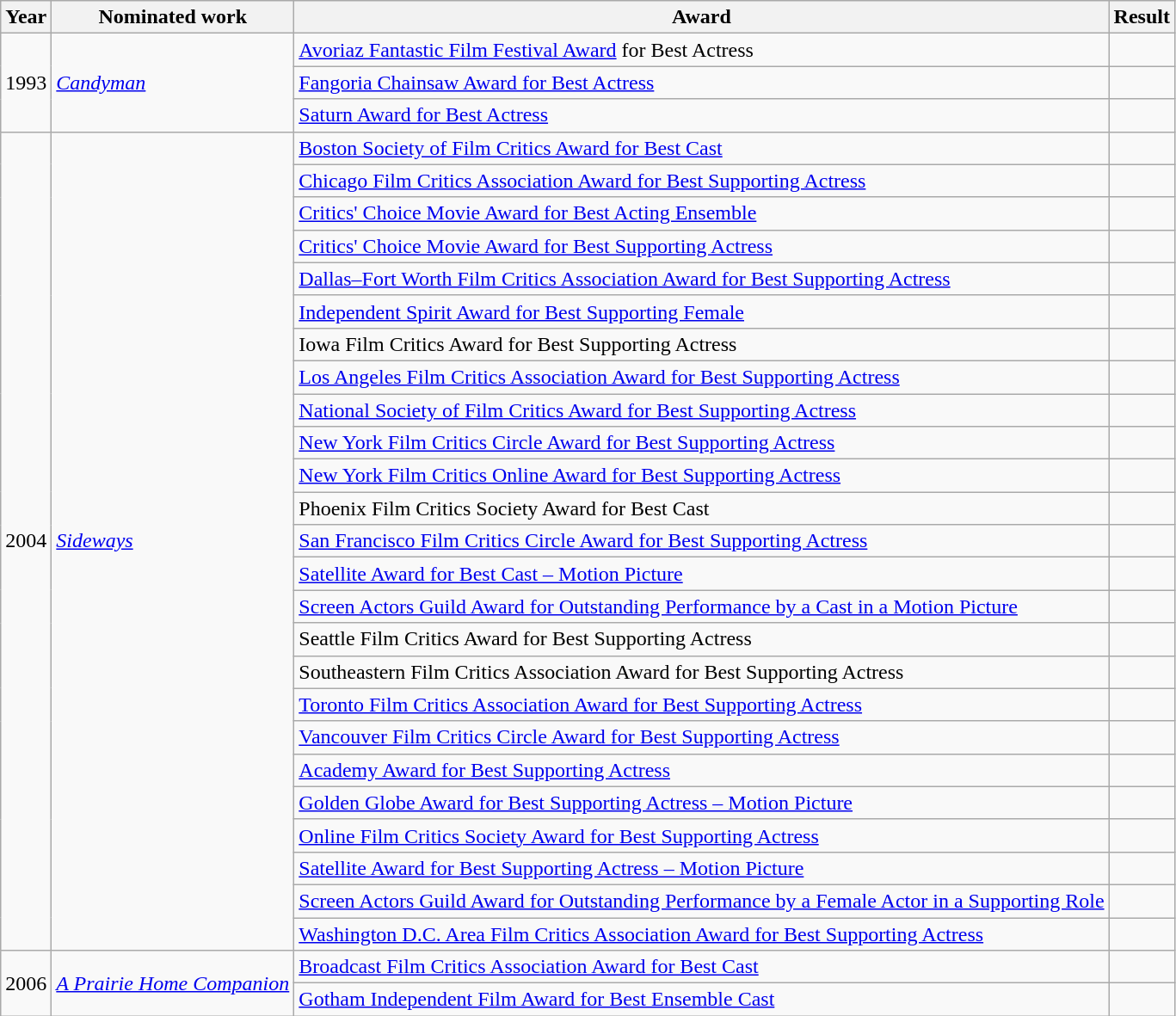<table class="wikitable sortable">
<tr>
<th>Year</th>
<th>Nominated work</th>
<th>Award</th>
<th>Result</th>
</tr>
<tr>
<td rowspan="3">1993</td>
<td rowspan="3"><em><a href='#'>Candyman</a></em></td>
<td><a href='#'>Avoriaz Fantastic Film Festival Award</a> for Best Actress</td>
<td></td>
</tr>
<tr>
<td><a href='#'>Fangoria Chainsaw Award for Best Actress</a></td>
<td></td>
</tr>
<tr>
<td><a href='#'>Saturn Award for Best Actress</a></td>
<td></td>
</tr>
<tr>
<td rowspan="25">2004</td>
<td rowspan="25"><em><a href='#'>Sideways</a></em></td>
<td><a href='#'>Boston Society of Film Critics Award for Best Cast</a></td>
<td></td>
</tr>
<tr>
<td><a href='#'>Chicago Film Critics Association Award for Best Supporting Actress</a></td>
<td></td>
</tr>
<tr>
<td><a href='#'>Critics' Choice Movie Award for Best Acting Ensemble</a></td>
<td></td>
</tr>
<tr>
<td><a href='#'>Critics' Choice Movie Award for Best Supporting Actress</a></td>
<td></td>
</tr>
<tr>
<td><a href='#'>Dallas–Fort Worth Film Critics Association Award for Best Supporting Actress</a></td>
<td></td>
</tr>
<tr>
<td><a href='#'>Independent Spirit Award for Best Supporting Female</a></td>
<td></td>
</tr>
<tr>
<td>Iowa Film Critics Award for Best Supporting Actress</td>
<td></td>
</tr>
<tr>
<td><a href='#'>Los Angeles Film Critics Association Award for Best Supporting Actress</a></td>
<td></td>
</tr>
<tr>
<td><a href='#'>National Society of Film Critics Award for Best Supporting Actress</a></td>
<td></td>
</tr>
<tr>
<td><a href='#'>New York Film Critics Circle Award for Best Supporting Actress</a></td>
<td></td>
</tr>
<tr>
<td><a href='#'>New York Film Critics Online Award for Best Supporting Actress</a></td>
<td></td>
</tr>
<tr>
<td>Phoenix Film Critics Society Award for Best Cast</td>
<td></td>
</tr>
<tr>
<td><a href='#'>San Francisco Film Critics Circle Award for Best Supporting Actress</a></td>
<td></td>
</tr>
<tr>
<td><a href='#'>Satellite Award for Best Cast – Motion Picture</a></td>
<td></td>
</tr>
<tr>
<td><a href='#'>Screen Actors Guild Award for Outstanding Performance by a Cast in a Motion Picture</a></td>
<td></td>
</tr>
<tr>
<td>Seattle Film Critics Award for Best Supporting Actress</td>
<td></td>
</tr>
<tr>
<td>Southeastern Film Critics Association Award for Best Supporting Actress</td>
<td></td>
</tr>
<tr>
<td><a href='#'>Toronto Film Critics Association Award for Best Supporting Actress</a></td>
<td></td>
</tr>
<tr>
<td><a href='#'>Vancouver Film Critics Circle Award for Best Supporting Actress</a></td>
<td></td>
</tr>
<tr>
<td><a href='#'>Academy Award for Best Supporting Actress</a></td>
<td></td>
</tr>
<tr>
<td><a href='#'>Golden Globe Award for Best Supporting Actress – Motion Picture</a></td>
<td></td>
</tr>
<tr>
<td><a href='#'>Online Film Critics Society Award for Best Supporting Actress</a></td>
<td></td>
</tr>
<tr>
<td><a href='#'>Satellite Award for Best Supporting Actress – Motion Picture</a></td>
<td></td>
</tr>
<tr>
<td><a href='#'>Screen Actors Guild Award for Outstanding Performance by a Female Actor in a Supporting Role</a></td>
<td></td>
</tr>
<tr>
<td><a href='#'>Washington D.C. Area Film Critics Association Award for Best Supporting Actress</a></td>
<td></td>
</tr>
<tr>
<td rowspan="2">2006</td>
<td rowspan="2"><em><a href='#'>A Prairie Home Companion</a></em></td>
<td><a href='#'>Broadcast Film Critics Association Award for Best Cast</a></td>
<td></td>
</tr>
<tr>
<td><a href='#'>Gotham Independent Film Award for Best Ensemble Cast</a></td>
<td></td>
</tr>
</table>
